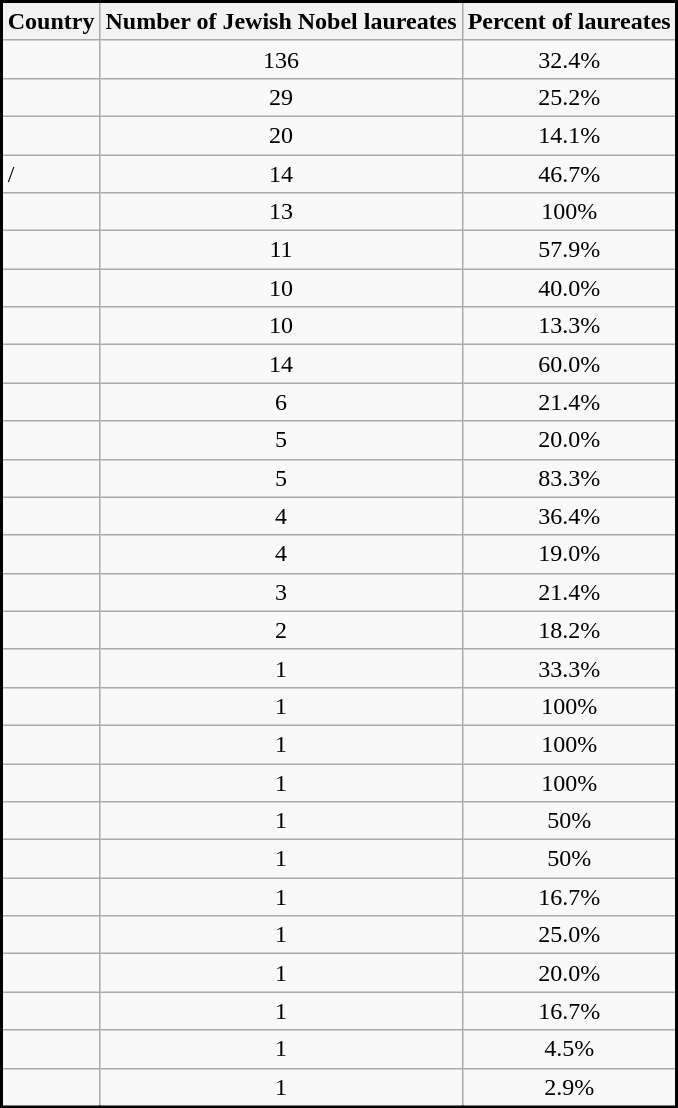<table class="wikitable sortable" style="text-align:center; overflow:auto;border:2px solid; margin-left:0px; margin-right:auto;">
<tr>
<th>Country</th>
<th>Number of Jewish Nobel laureates</th>
<th>Percent of laureates</th>
</tr>
<tr>
<td style="text-align:left;"></td>
<td>136</td>
<td>32.4%</td>
</tr>
<tr>
<td style="text-align:left;"></td>
<td>29</td>
<td>25.2%</td>
</tr>
<tr>
<td style="text-align:left;"></td>
<td>20</td>
<td>14.1%</td>
</tr>
<tr>
<td style="text-align:left;">/</td>
<td>14</td>
<td>46.7%</td>
</tr>
<tr>
<td style="text-align:left;"></td>
<td>13</td>
<td>100%</td>
</tr>
<tr>
<td style="text-align:left;"></td>
<td>11</td>
<td>57.9%</td>
</tr>
<tr>
<td style="text-align:left;"></td>
<td>10</td>
<td>40.0%</td>
</tr>
<tr>
<td style="text-align:left;"></td>
<td>10</td>
<td>13.3%</td>
</tr>
<tr>
<td style="text-align:left;"></td>
<td>14</td>
<td>60.0%</td>
</tr>
<tr>
<td style="text-align:left;"></td>
<td>6</td>
<td>21.4%</td>
</tr>
<tr>
<td style="text-align:left;"></td>
<td>5</td>
<td>20.0%</td>
</tr>
<tr>
<td style="text-align:left;"></td>
<td>5</td>
<td>83.3%</td>
</tr>
<tr>
<td style="text-align:left;"></td>
<td>4</td>
<td>36.4%</td>
</tr>
<tr>
<td style="text-align:left;"></td>
<td>4</td>
<td>19.0%</td>
</tr>
<tr>
<td style="text-align:left;"></td>
<td>3</td>
<td>21.4%</td>
</tr>
<tr>
<td style="text-align:left;"></td>
<td>2</td>
<td>18.2%</td>
</tr>
<tr>
<td style="text-align:left;"></td>
<td>1</td>
<td>33.3%</td>
</tr>
<tr>
<td style="text-align:left;"></td>
<td>1</td>
<td>100%</td>
</tr>
<tr>
<td style="text-align:left;"></td>
<td>1</td>
<td>100%</td>
</tr>
<tr>
<td style="text-align:left;"></td>
<td>1</td>
<td>100%</td>
</tr>
<tr>
<td style="text-align:left;"></td>
<td>1</td>
<td>50%</td>
</tr>
<tr>
<td style="text-align:left;"></td>
<td>1</td>
<td>50%</td>
</tr>
<tr>
<td style="text-align:left;"></td>
<td>1</td>
<td>16.7%</td>
</tr>
<tr>
<td style="text-align:left;"></td>
<td>1</td>
<td>25.0%</td>
</tr>
<tr>
<td style="text-align:left;"></td>
<td>1</td>
<td>20.0%</td>
</tr>
<tr>
<td style="text-align:left;"></td>
<td>1</td>
<td>16.7%</td>
</tr>
<tr>
<td style="text-align:left;"></td>
<td>1</td>
<td>4.5%</td>
</tr>
<tr>
<td style="text-align:left;"></td>
<td>1</td>
<td>2.9%</td>
</tr>
</table>
